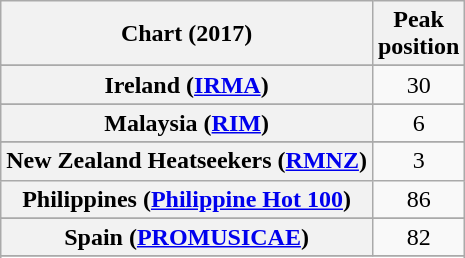<table class="wikitable sortable plainrowheaders" style="text-align:center">
<tr>
<th scope="col">Chart (2017)</th>
<th scope="col">Peak<br> position</th>
</tr>
<tr>
</tr>
<tr>
</tr>
<tr>
</tr>
<tr>
</tr>
<tr>
</tr>
<tr>
</tr>
<tr>
</tr>
<tr>
</tr>
<tr>
<th scope="row">Ireland (<a href='#'>IRMA</a>)</th>
<td>30</td>
</tr>
<tr>
</tr>
<tr>
<th scope="row">Malaysia (<a href='#'>RIM</a>)</th>
<td>6</td>
</tr>
<tr>
</tr>
<tr>
<th scope="row">New Zealand Heatseekers (<a href='#'>RMNZ</a>)</th>
<td>3</td>
</tr>
<tr>
<th scope="row">Philippines (<a href='#'>Philippine Hot 100</a>)</th>
<td>86</td>
</tr>
<tr>
</tr>
<tr>
</tr>
<tr>
</tr>
<tr>
<th scope="row">Spain (<a href='#'>PROMUSICAE</a>)</th>
<td>82</td>
</tr>
<tr>
</tr>
<tr>
</tr>
<tr>
</tr>
<tr>
</tr>
<tr>
</tr>
</table>
